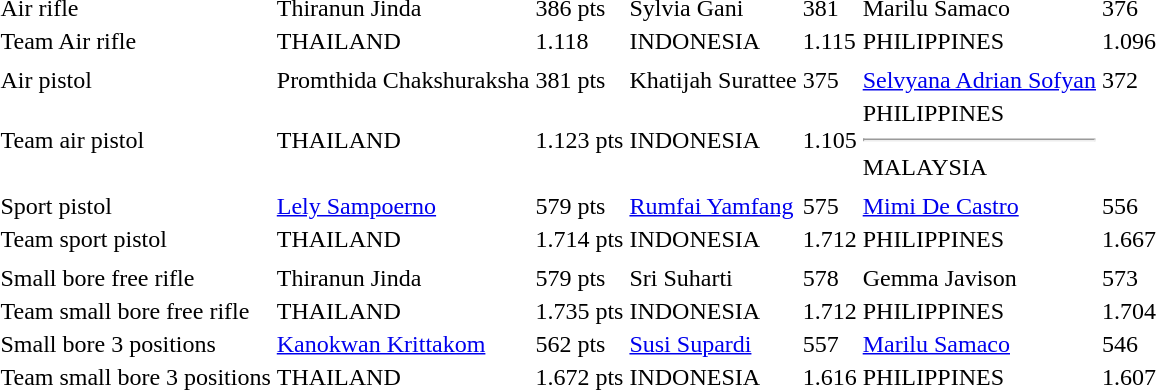<table>
<tr>
<td>Air rifle</td>
<td> Thiranun Jinda</td>
<td>386 pts</td>
<td> Sylvia Gani</td>
<td>381</td>
<td> Marilu Samaco</td>
<td>376</td>
</tr>
<tr>
<td>Team Air rifle</td>
<td> THAILAND</td>
<td>1.118</td>
<td> INDONESIA</td>
<td>1.115</td>
<td> PHILIPPINES</td>
<td>1.096</td>
</tr>
<tr>
<td></td>
<td></td>
<td></td>
</tr>
<tr>
<td>Air pistol</td>
<td> Promthida Chakshuraksha</td>
<td>381 pts</td>
<td> Khatijah Surattee</td>
<td>375</td>
<td> <a href='#'>Selvyana Adrian Sofyan</a></td>
<td>372</td>
</tr>
<tr>
<td>Team air pistol</td>
<td> THAILAND</td>
<td>1.123 pts</td>
<td> INDONESIA</td>
<td>1.105</td>
<td> PHILIPPINES <hr>  MALAYSIA</td>
</tr>
<tr>
<td></td>
<td></td>
<td></td>
</tr>
<tr>
<td>Sport pistol</td>
<td> <a href='#'>Lely Sampoerno</a></td>
<td>579 pts</td>
<td> <a href='#'>Rumfai Yamfang</a></td>
<td>575</td>
<td> <a href='#'>Mimi De Castro</a></td>
<td>556</td>
</tr>
<tr>
<td>Team sport pistol</td>
<td> THAILAND</td>
<td>1.714 pts</td>
<td> INDONESIA</td>
<td>1.712</td>
<td> PHILIPPINES</td>
<td>1.667</td>
</tr>
<tr>
<td></td>
<td></td>
<td></td>
</tr>
<tr>
<td>Small bore free rifle</td>
<td> Thiranun Jinda</td>
<td>579 pts</td>
<td> Sri Suharti</td>
<td>578</td>
<td> Gemma Javison</td>
<td>573</td>
</tr>
<tr>
<td>Team small bore free rifle</td>
<td> THAILAND</td>
<td>1.735 pts</td>
<td> INDONESIA</td>
<td>1.712</td>
<td> PHILIPPINES</td>
<td>1.704</td>
</tr>
<tr>
<td>Small bore 3 positions</td>
<td> <a href='#'>Kanokwan Krittakom</a></td>
<td>562 pts</td>
<td> <a href='#'>Susi Supardi</a></td>
<td>557</td>
<td> <a href='#'>Marilu Samaco</a></td>
<td>546</td>
</tr>
<tr>
<td>Team small bore 3 positions</td>
<td> THAILAND</td>
<td>1.672 pts</td>
<td> INDONESIA</td>
<td>1.616</td>
<td> PHILIPPINES</td>
<td>1.607</td>
</tr>
</table>
